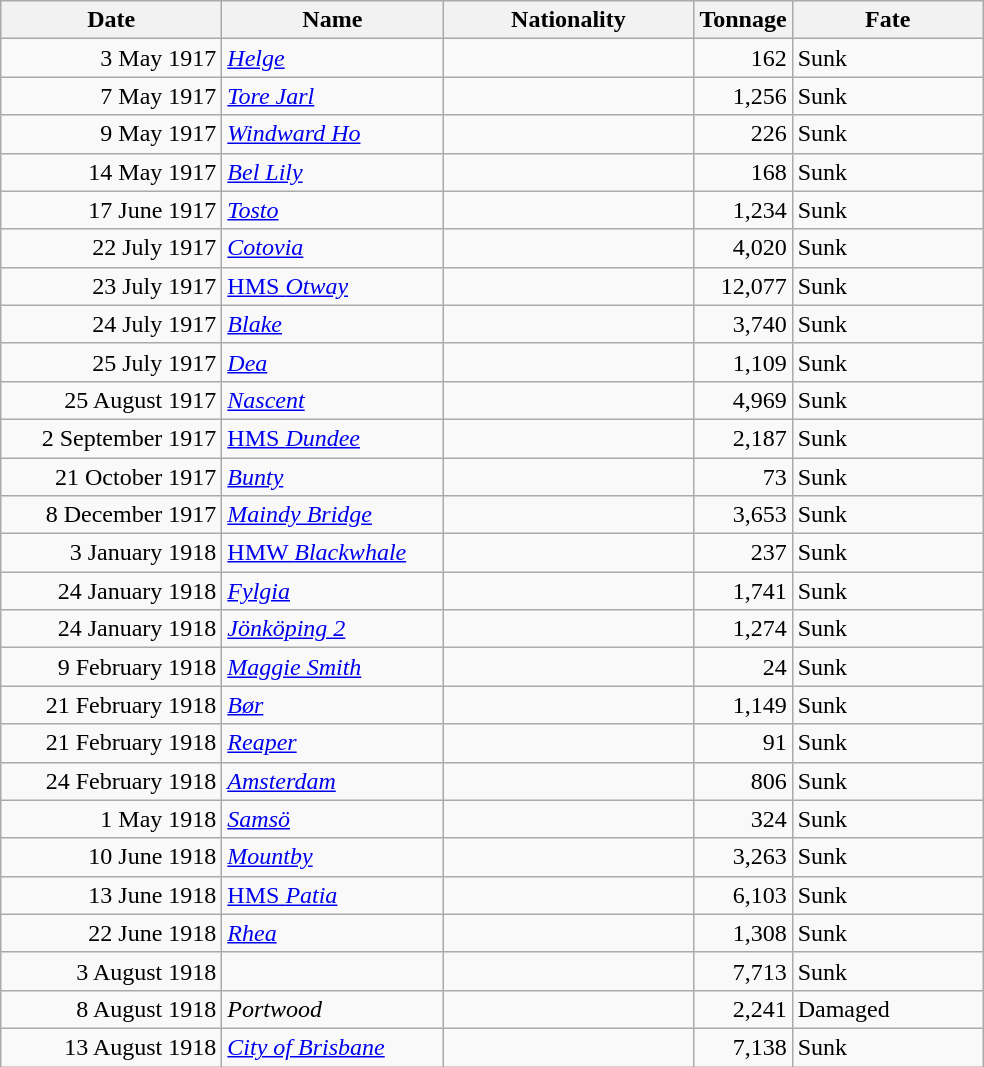<table class="wikitable sortable">
<tr>
<th width="140px">Date</th>
<th width="140px">Name</th>
<th width="160px">Nationality</th>
<th width="25px">Tonnage</th>
<th width="120px">Fate</th>
</tr>
<tr>
<td align="right">3 May 1917</td>
<td align="left"><a href='#'><em>Helge</em></a></td>
<td align="left"></td>
<td align="right">162</td>
<td align="left">Sunk</td>
</tr>
<tr>
<td align="right">7 May 1917</td>
<td align="left"><a href='#'><em>Tore Jarl</em></a></td>
<td align="left"></td>
<td align="right">1,256</td>
<td align="left">Sunk</td>
</tr>
<tr>
<td align="right">9 May 1917</td>
<td align="left"><a href='#'><em>Windward Ho</em></a></td>
<td align="left"></td>
<td align="right">226</td>
<td align="left">Sunk</td>
</tr>
<tr>
<td align="right">14 May 1917</td>
<td align="left"><a href='#'><em>Bel Lily</em></a></td>
<td align="left"></td>
<td align="right">168</td>
<td align="left">Sunk</td>
</tr>
<tr>
<td align="right">17 June 1917</td>
<td align="left"><a href='#'><em>Tosto</em></a></td>
<td align="left"></td>
<td align="right">1,234</td>
<td align="left">Sunk</td>
</tr>
<tr>
<td align="right">22 July 1917</td>
<td align="left"><a href='#'><em>Cotovia</em></a></td>
<td align="left"></td>
<td align="right">4,020</td>
<td align="left">Sunk</td>
</tr>
<tr>
<td align="right">23 July 1917</td>
<td align="left"><a href='#'>HMS <em>Otway</em></a></td>
<td align="left"></td>
<td align="right">12,077</td>
<td align="left">Sunk</td>
</tr>
<tr>
<td align="right">24 July 1917</td>
<td align="left"><a href='#'><em>Blake</em></a></td>
<td align="left"></td>
<td align="right">3,740</td>
<td align="left">Sunk</td>
</tr>
<tr>
<td align="right">25 July 1917</td>
<td align="left"><a href='#'><em>Dea</em></a></td>
<td align="left"></td>
<td align="right">1,109</td>
<td align="left">Sunk</td>
</tr>
<tr>
<td align="right">25 August 1917</td>
<td align="left"><a href='#'><em>Nascent</em></a></td>
<td align="left"></td>
<td align="right">4,969</td>
<td align="left">Sunk</td>
</tr>
<tr>
<td align="right">2 September 1917</td>
<td align="left"><a href='#'>HMS <em>Dundee</em></a></td>
<td align="left"></td>
<td align="right">2,187</td>
<td align="left">Sunk</td>
</tr>
<tr>
<td align="right">21 October 1917</td>
<td align="left"><a href='#'><em>Bunty</em></a></td>
<td align="left"></td>
<td align="right">73</td>
<td align="left">Sunk</td>
</tr>
<tr>
<td align="right">8 December 1917</td>
<td align="left"><a href='#'><em>Maindy Bridge</em></a></td>
<td align="left"></td>
<td align="right">3,653</td>
<td align="left">Sunk</td>
</tr>
<tr>
<td align="right">3 January 1918</td>
<td align="left"><a href='#'>HMW <em>Blackwhale</em></a></td>
<td align="left"></td>
<td align="right">237</td>
<td align="left">Sunk</td>
</tr>
<tr>
<td align="right">24 January 1918</td>
<td align="left"><a href='#'><em>Fylgia</em></a></td>
<td align="left"></td>
<td align="right">1,741</td>
<td align="left">Sunk</td>
</tr>
<tr>
<td align="right">24 January 1918</td>
<td align="left"><a href='#'><em>Jönköping 2</em></a></td>
<td align="left"></td>
<td align="right">1,274</td>
<td align="left">Sunk</td>
</tr>
<tr>
<td align="right">9 February 1918</td>
<td align="left"><a href='#'><em>Maggie Smith</em></a></td>
<td align="left"></td>
<td align="right">24</td>
<td align="left">Sunk</td>
</tr>
<tr>
<td align="right">21 February 1918</td>
<td align="left"><a href='#'><em>Bør</em></a></td>
<td align="left"></td>
<td align="right">1,149</td>
<td align="left">Sunk</td>
</tr>
<tr>
<td align="right">21 February 1918</td>
<td align="left"><a href='#'><em>Reaper</em></a></td>
<td align="left"></td>
<td align="right">91</td>
<td align="left">Sunk</td>
</tr>
<tr>
<td align="right">24 February 1918</td>
<td align="left"><a href='#'><em>Amsterdam</em></a></td>
<td align="left"></td>
<td align="right">806</td>
<td align="left">Sunk</td>
</tr>
<tr>
<td align="right">1 May 1918</td>
<td align="left"><a href='#'><em>Samsö</em></a></td>
<td align="left"></td>
<td align="right">324</td>
<td align="left">Sunk</td>
</tr>
<tr>
<td align="right">10 June 1918</td>
<td align="left"><a href='#'><em>Mountby</em></a></td>
<td align="left"></td>
<td align="right">3,263</td>
<td align="left">Sunk</td>
</tr>
<tr>
<td align="right">13 June 1918</td>
<td align="left"><a href='#'>HMS <em>Patia</em></a></td>
<td align="left"></td>
<td align="right">6,103</td>
<td align="left">Sunk</td>
</tr>
<tr>
<td align="right">22 June 1918</td>
<td align="left"><a href='#'><em>Rhea</em></a></td>
<td align="left"></td>
<td align="right">1,308</td>
<td align="left">Sunk</td>
</tr>
<tr>
<td align="right">3 August 1918</td>
<td align="left"></td>
<td align="left"></td>
<td align="right">7,713</td>
<td align="left">Sunk</td>
</tr>
<tr>
<td align="right">8 August 1918</td>
<td align="left"><em>Portwood</em></td>
<td align="left"></td>
<td align="right">2,241</td>
<td align="left">Damaged</td>
</tr>
<tr>
<td align="right">13 August 1918</td>
<td align="left"><a href='#'><em>City of Brisbane</em></a></td>
<td align="left"></td>
<td align="right">7,138</td>
<td align="left">Sunk</td>
</tr>
</table>
